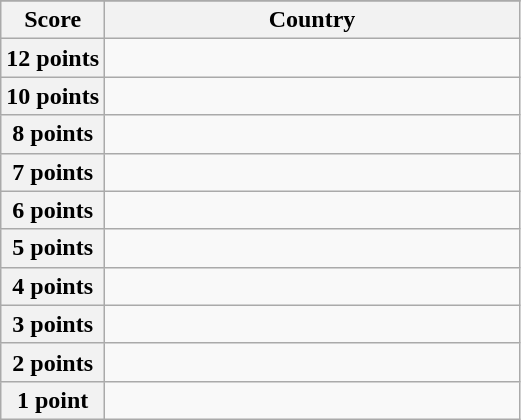<table class="wikitable">
<tr>
</tr>
<tr>
<th scope="col" width="20%">Score</th>
<th scope="col">Country</th>
</tr>
<tr>
<th scope="row">12 points</th>
<td></td>
</tr>
<tr>
<th scope="row">10 points</th>
<td></td>
</tr>
<tr>
<th scope="row">8 points</th>
<td></td>
</tr>
<tr>
<th scope="row">7 points</th>
<td></td>
</tr>
<tr>
<th scope="row">6 points</th>
<td></td>
</tr>
<tr>
<th scope="row">5 points</th>
<td></td>
</tr>
<tr>
<th scope="row">4 points</th>
<td></td>
</tr>
<tr>
<th scope="row">3 points</th>
<td></td>
</tr>
<tr>
<th scope="row">2 points</th>
<td></td>
</tr>
<tr>
<th scope="row">1 point</th>
<td></td>
</tr>
</table>
